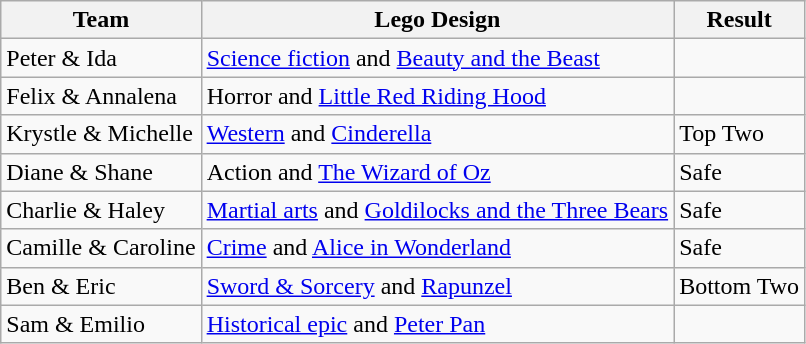<table class="wikitable">
<tr>
<th>Team</th>
<th>Lego Design</th>
<th>Result</th>
</tr>
<tr>
<td>Peter & Ida</td>
<td><a href='#'>Science fiction</a> and <a href='#'>Beauty and the Beast</a></td>
<td></td>
</tr>
<tr>
<td>Felix & Annalena</td>
<td>Horror and <a href='#'>Little Red Riding Hood</a></td>
<td></td>
</tr>
<tr>
<td>Krystle & Michelle</td>
<td><a href='#'>Western</a> and <a href='#'>Cinderella</a></td>
<td>Top Two</td>
</tr>
<tr>
<td>Diane & Shane</td>
<td>Action and <a href='#'>The Wizard of Oz</a></td>
<td>Safe</td>
</tr>
<tr>
<td>Charlie & Haley</td>
<td><a href='#'>Martial arts</a> and <a href='#'>Goldilocks and the Three Bears</a></td>
<td>Safe</td>
</tr>
<tr>
<td>Camille & Caroline</td>
<td><a href='#'>Crime</a> and <a href='#'>Alice in Wonderland</a></td>
<td>Safe</td>
</tr>
<tr>
<td>Ben & Eric</td>
<td><a href='#'>Sword & Sorcery</a> and <a href='#'>Rapunzel</a></td>
<td>Bottom Two</td>
</tr>
<tr>
<td>Sam & Emilio</td>
<td><a href='#'>Historical epic</a> and <a href='#'>Peter Pan</a></td>
<td></td>
</tr>
</table>
